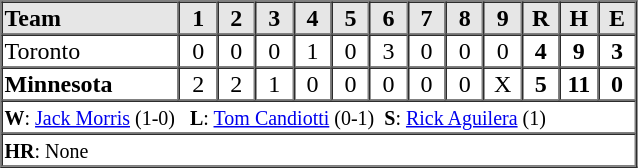<table border=1 cellspacing=0 width=425 style="margin-left:3em;">
<tr style="text-align:center; background-color:#e6e6e6;">
<th align=left width=28%>Team</th>
<th width=6%>1</th>
<th width=6%>2</th>
<th width=6%>3</th>
<th width=6%>4</th>
<th width=6%>5</th>
<th width=6%>6</th>
<th width=6%>7</th>
<th width=6%>8</th>
<th width=6%>9</th>
<th width=6%>R</th>
<th width=6%>H</th>
<th width=6%>E</th>
</tr>
<tr style="text-align:center;">
<td align=left>Toronto</td>
<td>0</td>
<td>0</td>
<td>0</td>
<td>1</td>
<td>0</td>
<td>3</td>
<td>0</td>
<td>0</td>
<td>0</td>
<td><strong>4</strong></td>
<td><strong>9</strong></td>
<td><strong>3</strong></td>
</tr>
<tr style="text-align:center;">
<td align=left><strong>Minnesota</strong></td>
<td>2</td>
<td>2</td>
<td>1</td>
<td>0</td>
<td>0</td>
<td>0</td>
<td>0</td>
<td>0</td>
<td>X</td>
<td><strong>5</strong></td>
<td><strong>11</strong></td>
<td><strong>0</strong></td>
</tr>
<tr style="text-align:left;">
<td colspan=13><small><strong>W</strong>: <a href='#'>Jack Morris</a> (1-0)   <strong>L</strong>: <a href='#'>Tom Candiotti</a> (0-1)  <strong>S</strong>: <a href='#'>Rick Aguilera</a> (1)</small></td>
</tr>
<tr style="text-align:left;">
<td colspan=13><small><strong>HR</strong>: None</small></td>
</tr>
</table>
